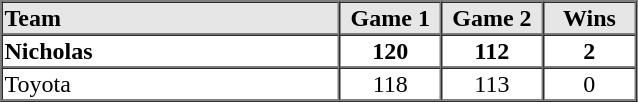<table border=1 cellspacing=0 width=425 style="margin-left:3em;">
<tr style="text-align:center; background-color:#e6e6e6;">
<th align=left width=28%>Team</th>
<th width=6%>Game 1</th>
<th width=6%>Game 2</th>
<th width=6%>Wins</th>
</tr>
<tr style="text-align:center;">
<td align=left><strong>Nicholas</strong></td>
<td><strong>120</strong></td>
<td><strong>112</strong></td>
<td><strong>2</strong></td>
</tr>
<tr style="text-align:center;">
<td align=left>Toyota</td>
<td>118</td>
<td>113</td>
<td>0</td>
</tr>
<tr style="text-align:center;">
</tr>
</table>
